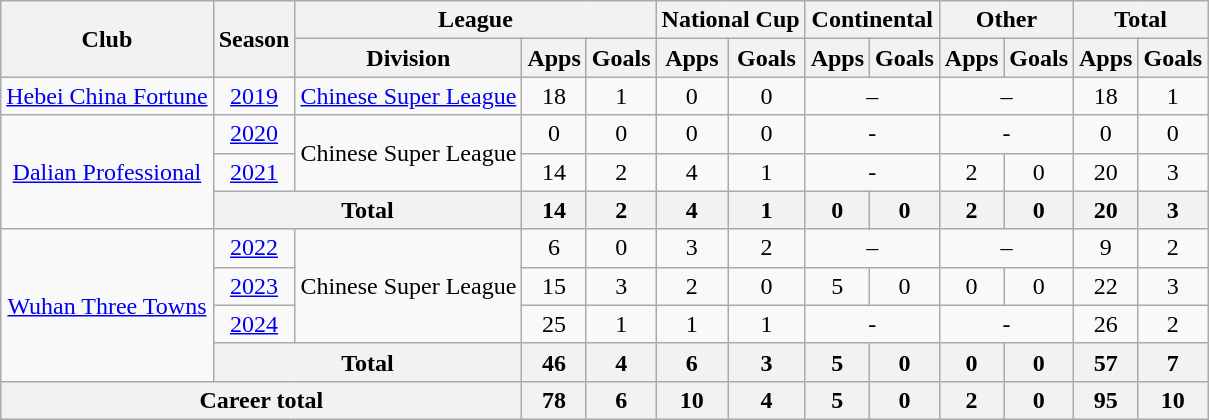<table class="wikitable" style="text-align: center">
<tr>
<th rowspan="2">Club</th>
<th rowspan="2">Season</th>
<th colspan="3">League</th>
<th colspan="2">National Cup</th>
<th colspan="2">Continental</th>
<th colspan="2">Other</th>
<th colspan="2">Total</th>
</tr>
<tr>
<th>Division</th>
<th>Apps</th>
<th>Goals</th>
<th>Apps</th>
<th>Goals</th>
<th>Apps</th>
<th>Goals</th>
<th>Apps</th>
<th>Goals</th>
<th>Apps</th>
<th>Goals</th>
</tr>
<tr>
<td><a href='#'>Hebei China Fortune</a></td>
<td><a href='#'>2019</a></td>
<td><a href='#'>Chinese Super League</a></td>
<td>18</td>
<td>1</td>
<td>0</td>
<td>0</td>
<td colspan="2">–</td>
<td colspan="2">–</td>
<td>18</td>
<td>1</td>
</tr>
<tr>
<td rowspan="3"><a href='#'>Dalian Professional</a></td>
<td><a href='#'>2020</a></td>
<td rowspan="2">Chinese Super League</td>
<td>0</td>
<td>0</td>
<td>0</td>
<td>0</td>
<td colspan="2">-</td>
<td colspan="2">-</td>
<td>0</td>
<td>0</td>
</tr>
<tr>
<td><a href='#'>2021</a></td>
<td>14</td>
<td>2</td>
<td>4</td>
<td>1</td>
<td colspan="2">-</td>
<td>2</td>
<td>0</td>
<td>20</td>
<td>3</td>
</tr>
<tr>
<th colspan="2">Total</th>
<th>14</th>
<th>2</th>
<th>4</th>
<th>1</th>
<th>0</th>
<th>0</th>
<th>2</th>
<th>0</th>
<th>20</th>
<th>3</th>
</tr>
<tr>
<td rowspan="4"><a href='#'>Wuhan Three Towns</a></td>
<td><a href='#'>2022</a></td>
<td rowspan="3">Chinese Super League</td>
<td>6</td>
<td>0</td>
<td>3</td>
<td>2</td>
<td colspan="2">–</td>
<td colspan="2">–</td>
<td>9</td>
<td>2</td>
</tr>
<tr>
<td><a href='#'>2023</a></td>
<td>15</td>
<td>3</td>
<td>2</td>
<td>0</td>
<td>5</td>
<td>0</td>
<td>0</td>
<td>0</td>
<td>22</td>
<td>3</td>
</tr>
<tr>
<td><a href='#'>2024</a></td>
<td>25</td>
<td>1</td>
<td>1</td>
<td>1</td>
<td colspan="2">-</td>
<td colspan="2">-</td>
<td>26</td>
<td>2</td>
</tr>
<tr>
<th colspan="2">Total</th>
<th>46</th>
<th>4</th>
<th>6</th>
<th>3</th>
<th>5</th>
<th>0</th>
<th>0</th>
<th>0</th>
<th>57</th>
<th>7</th>
</tr>
<tr>
<th colspan=3>Career total</th>
<th>78</th>
<th>6</th>
<th>10</th>
<th>4</th>
<th>5</th>
<th>0</th>
<th>2</th>
<th>0</th>
<th>95</th>
<th>10</th>
</tr>
</table>
